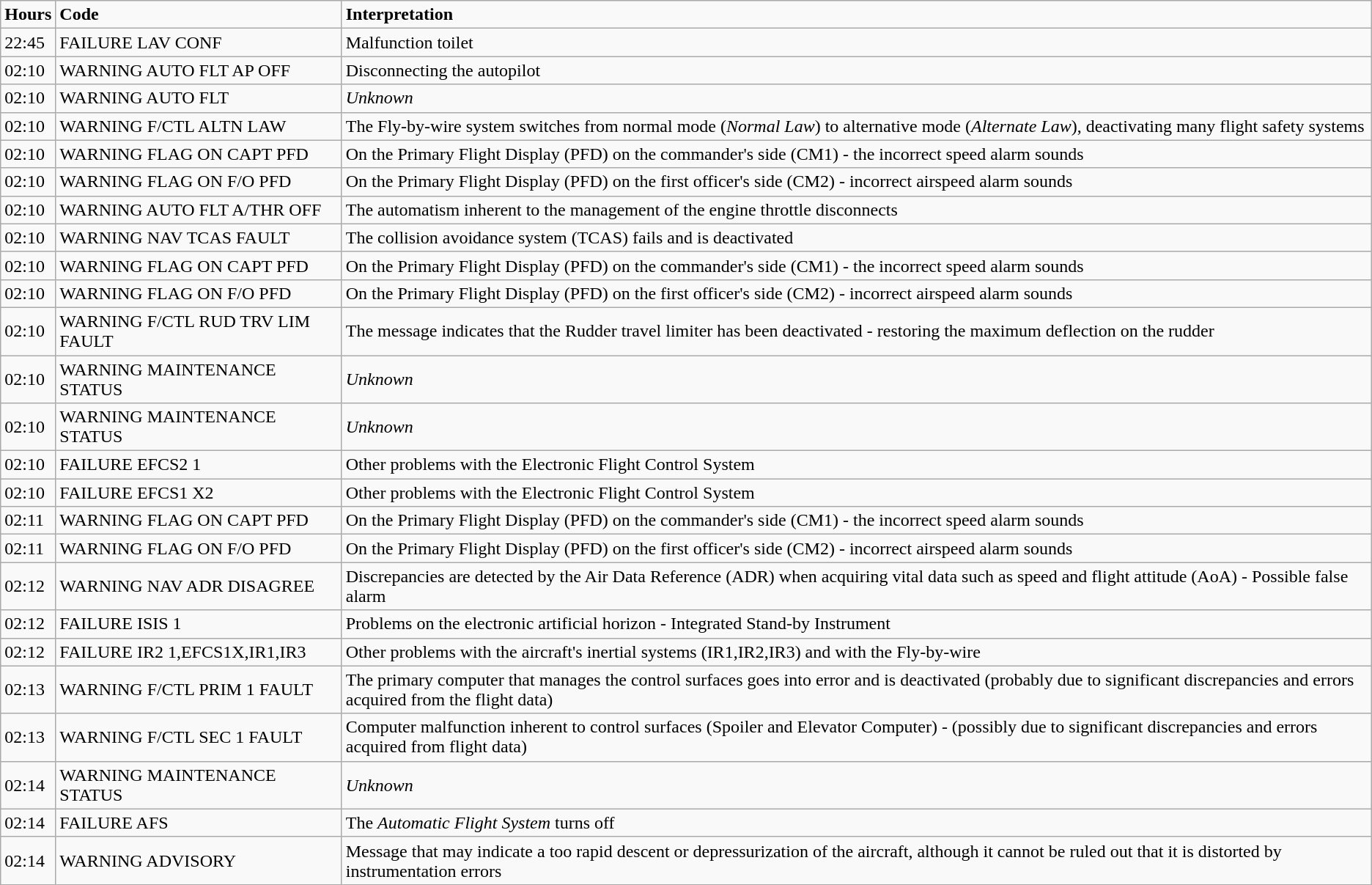<table class="wikitable">
<tr>
<td><strong>Hours</strong></td>
<td><strong>Code</strong></td>
<td><strong>Interpretation</strong></td>
</tr>
<tr>
<td>22:45</td>
<td>FAILURE LAV CONF</td>
<td>Malfunction toilet</td>
</tr>
<tr>
<td>02:10</td>
<td>WARNING AUTO FLT AP OFF</td>
<td>Disconnecting the autopilot</td>
</tr>
<tr>
<td>02:10</td>
<td>WARNING AUTO FLT</td>
<td><em>Unknown</em></td>
</tr>
<tr>
<td>02:10</td>
<td>WARNING F/CTL ALTN LAW</td>
<td>The Fly-by-wire system switches from normal mode (<em>Normal Law</em>) to alternative mode (<em>Alternate Law</em>), deactivating many flight safety systems</td>
</tr>
<tr>
<td>02:10</td>
<td>WARNING FLAG ON CAPT PFD</td>
<td>On the Primary Flight Display (PFD) on the commander's side (CM1) - the incorrect speed alarm sounds</td>
</tr>
<tr>
<td>02:10</td>
<td>WARNING FLAG ON F/O PFD</td>
<td>On the Primary Flight Display (PFD) on the first officer's side (CM2) - incorrect airspeed alarm sounds</td>
</tr>
<tr>
<td>02:10</td>
<td>WARNING AUTO FLT A/THR OFF</td>
<td>The automatism inherent to the management of the engine throttle disconnects</td>
</tr>
<tr>
<td>02:10</td>
<td>WARNING NAV TCAS FAULT</td>
<td>The collision avoidance system (TCAS) fails and is deactivated</td>
</tr>
<tr>
<td>02:10</td>
<td>WARNING FLAG ON CAPT PFD</td>
<td>On the Primary Flight Display (PFD) on the commander's side (CM1) - the incorrect speed alarm sounds</td>
</tr>
<tr>
<td>02:10</td>
<td>WARNING FLAG ON F/O PFD</td>
<td>On the Primary Flight Display (PFD) on the first officer's side (CM2) - incorrect airspeed alarm sounds</td>
</tr>
<tr>
<td>02:10</td>
<td>WARNING F/CTL RUD TRV LIM FAULT</td>
<td>The message indicates that the Rudder travel limiter has been deactivated - restoring the maximum deflection on the rudder</td>
</tr>
<tr>
<td>02:10</td>
<td>WARNING MAINTENANCE STATUS</td>
<td><em>Unknown</em></td>
</tr>
<tr>
<td>02:10</td>
<td>WARNING MAINTENANCE STATUS</td>
<td><em>Unknown</em></td>
</tr>
<tr>
<td>02:10</td>
<td>FAILURE EFCS2 1</td>
<td>Other problems with the Electronic Flight Control System</td>
</tr>
<tr>
<td>02:10</td>
<td>FAILURE EFCS1 X2</td>
<td>Other problems with the Electronic Flight Control System</td>
</tr>
<tr>
<td>02:11</td>
<td>WARNING FLAG ON CAPT PFD</td>
<td>On the Primary Flight Display (PFD) on the commander's side (CM1) - the incorrect speed alarm sounds</td>
</tr>
<tr>
<td>02:11</td>
<td>WARNING FLAG ON F/O PFD</td>
<td>On the Primary Flight Display (PFD) on the first officer's side (CM2) - incorrect airspeed alarm sounds</td>
</tr>
<tr>
<td>02:12</td>
<td>WARNING NAV ADR DISAGREE</td>
<td>Discrepancies are detected by the Air Data Reference (ADR) when acquiring vital data such as speed and flight attitude (AoA) - Possible false alarm</td>
</tr>
<tr>
<td>02:12</td>
<td>FAILURE ISIS 1</td>
<td>Problems on the electronic artificial horizon - Integrated Stand-by Instrument</td>
</tr>
<tr>
<td>02:12</td>
<td>FAILURE IR2 1,EFCS1X,IR1,IR3</td>
<td>Other problems with the aircraft's inertial systems (IR1,IR2,IR3) and with the Fly-by-wire</td>
</tr>
<tr>
<td>02:13</td>
<td>WARNING F/CTL PRIM 1 FAULT</td>
<td>The primary computer that manages the control surfaces goes into error and is deactivated (probably due to significant discrepancies and errors acquired from the flight data)</td>
</tr>
<tr>
<td>02:13</td>
<td>WARNING F/CTL SEC 1 FAULT</td>
<td>Computer malfunction inherent to control surfaces (Spoiler and Elevator Computer) - (possibly due to significant discrepancies and errors acquired from flight data)</td>
</tr>
<tr>
<td>02:14</td>
<td>WARNING MAINTENANCE STATUS</td>
<td><em>Unknown</em></td>
</tr>
<tr>
<td>02:14</td>
<td>FAILURE AFS</td>
<td>The <em>Automatic Flight System</em> turns off</td>
</tr>
<tr>
<td>02:14</td>
<td>WARNING ADVISORY</td>
<td>Message that may indicate a too rapid descent or depressurization of the aircraft, although it cannot be ruled out that it is distorted by instrumentation errors</td>
</tr>
</table>
